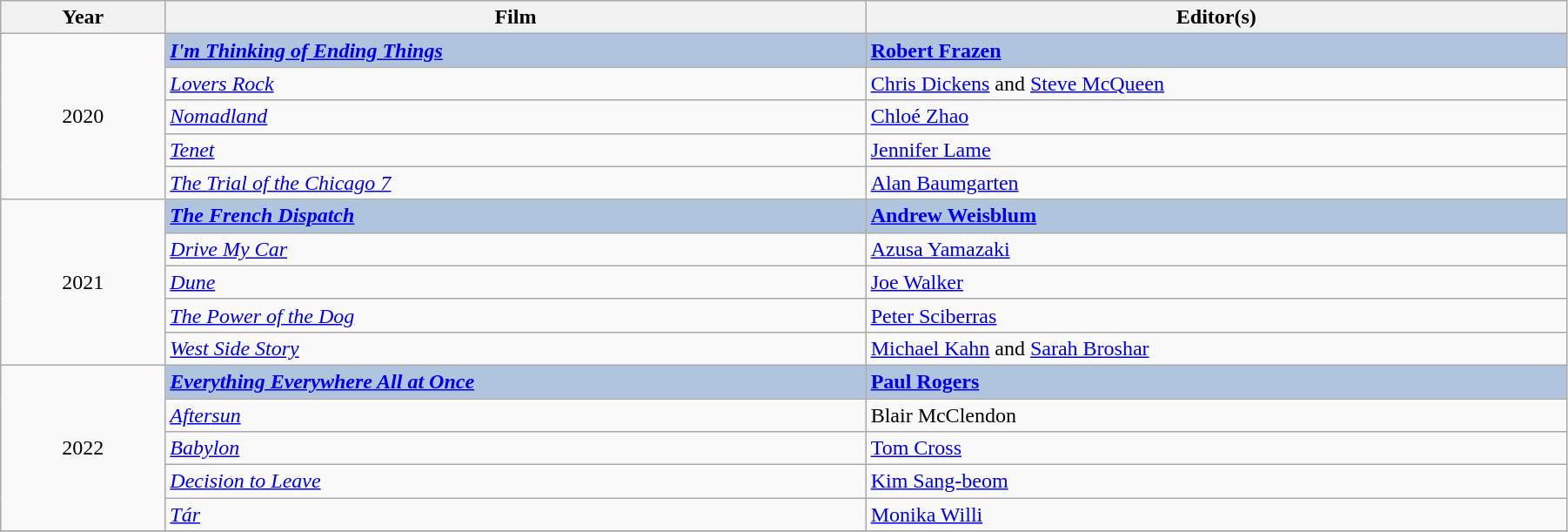<table class="wikitable" width="95%" cellpadding="5">
<tr>
<th width="100"><strong>Year</strong></th>
<th width="450"><strong>Film</strong></th>
<th width="450"><strong>Editor(s)</strong></th>
</tr>
<tr>
<td rowspan="5" style="text-align:center;">2020<br></td>
<td style="background:#B0C4DE;"><strong><em><a href='#'>I'm Thinking of Ending Things</a></em></strong></td>
<td style="background:#B0C4DE;"><strong><a href='#'>Robert Frazen</a></strong></td>
</tr>
<tr>
<td><em><a href='#'>Lovers Rock</a></em></td>
<td><a href='#'>Chris Dickens</a> and <a href='#'>Steve McQueen</a></td>
</tr>
<tr>
<td><em><a href='#'>Nomadland</a></em></td>
<td><a href='#'>Chloé Zhao</a></td>
</tr>
<tr>
<td><em><a href='#'>Tenet</a></em></td>
<td><a href='#'>Jennifer Lame</a></td>
</tr>
<tr>
<td><em><a href='#'>The Trial of the Chicago 7</a></em></td>
<td><a href='#'>Alan Baumgarten</a></td>
</tr>
<tr>
<td rowspan="5" style="text-align:center;">2021</td>
<td style="background:#B0C4DE;"><strong><em><a href='#'>The French Dispatch</a></em></strong></td>
<td style="background:#B0C4DE;"><strong><a href='#'>Andrew Weisblum</a></strong></td>
</tr>
<tr>
<td><em><a href='#'>Drive My Car</a></em></td>
<td><a href='#'>Azusa Yamazaki</a></td>
</tr>
<tr>
<td><em><a href='#'>Dune</a></em></td>
<td><a href='#'>Joe Walker</a></td>
</tr>
<tr>
<td><em><a href='#'>The Power of the Dog</a></em></td>
<td><a href='#'>Peter Sciberras</a></td>
</tr>
<tr>
<td><em><a href='#'>West Side Story</a></em></td>
<td><a href='#'>Michael Kahn</a> and <a href='#'>Sarah Broshar</a></td>
</tr>
<tr>
<td rowspan="5" style="text-align:center;">2022</td>
<td style="background:#B0C4DE;"><strong><em><a href='#'>Everything Everywhere All at Once</a></em></strong></td>
<td style="background:#B0C4DE;"><strong><a href='#'>Paul Rogers</a></strong></td>
</tr>
<tr>
<td><em><a href='#'>Aftersun</a></em></td>
<td>Blair McClendon</td>
</tr>
<tr>
<td><em><a href='#'>Babylon</a></em></td>
<td><a href='#'>Tom Cross</a></td>
</tr>
<tr>
<td><em><a href='#'>Decision to Leave</a></em></td>
<td><a href='#'>Kim Sang-beom</a></td>
</tr>
<tr>
<td><em><a href='#'>Tár</a></em></td>
<td><a href='#'>Monika Willi</a></td>
</tr>
<tr>
</tr>
</table>
